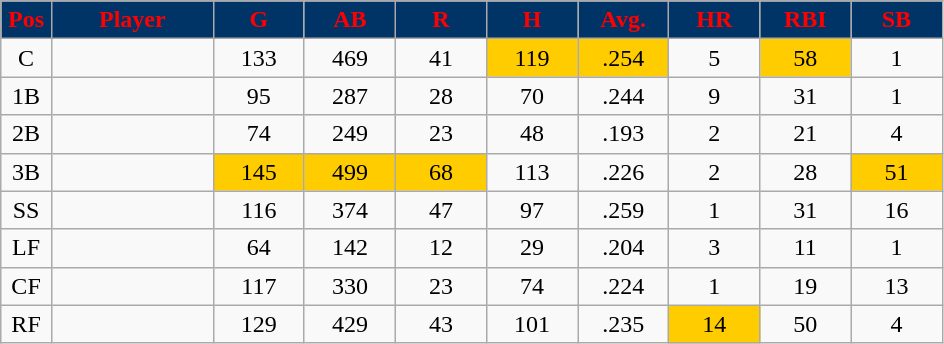<table class="wikitable sortable">
<tr>
<th style="background:#003366;color:red;" width="5%">Pos</th>
<th style="background:#003366;color:red;" width="16%">Player</th>
<th style="background:#003366;color:red;" width="9%">G</th>
<th style="background:#003366;color:red;" width="9%">AB</th>
<th style="background:#003366;color:red;" width="9%">R</th>
<th style="background:#003366;color:red;" width="9%">H</th>
<th style="background:#003366;color:red;" width="9%">Avg.</th>
<th style="background:#003366;color:red;" width="9%">HR</th>
<th style="background:#003366;color:red;" width="9%">RBI</th>
<th style="background:#003366;color:red;" width="9%">SB</th>
</tr>
<tr align="center">
<td>C</td>
<td></td>
<td>133</td>
<td>469</td>
<td>41</td>
<td bgcolor="#FFCC00">119</td>
<td bgcolor="#FFCC00">.254</td>
<td>5</td>
<td bgcolor="#FFCC00">58</td>
<td>1</td>
</tr>
<tr align="center">
<td>1B</td>
<td></td>
<td>95</td>
<td>287</td>
<td>28</td>
<td>70</td>
<td>.244</td>
<td>9</td>
<td>31</td>
<td>1</td>
</tr>
<tr align="center">
<td>2B</td>
<td></td>
<td>74</td>
<td>249</td>
<td>23</td>
<td>48</td>
<td>.193</td>
<td>2</td>
<td>21</td>
<td>4</td>
</tr>
<tr align="center">
<td>3B</td>
<td></td>
<td bgcolor="#FFCC00">145</td>
<td bgcolor="#FFCC00">499</td>
<td bgcolor="#FFCC00">68</td>
<td>113</td>
<td>.226</td>
<td>2</td>
<td>28</td>
<td bgcolor="#FFCC00">51</td>
</tr>
<tr align="center">
<td>SS</td>
<td></td>
<td>116</td>
<td>374</td>
<td>47</td>
<td>97</td>
<td>.259</td>
<td>1</td>
<td>31</td>
<td>16</td>
</tr>
<tr align="center">
<td>LF</td>
<td></td>
<td>64</td>
<td>142</td>
<td>12</td>
<td>29</td>
<td>.204</td>
<td>3</td>
<td>11</td>
<td>1</td>
</tr>
<tr align="center">
<td>CF</td>
<td></td>
<td>117</td>
<td>330</td>
<td>23</td>
<td>74</td>
<td>.224</td>
<td>1</td>
<td>19</td>
<td>13</td>
</tr>
<tr align="center">
<td>RF</td>
<td></td>
<td>129</td>
<td>429</td>
<td>43</td>
<td>101</td>
<td>.235</td>
<td bgcolor="#FFCC00">14</td>
<td>50</td>
<td>4</td>
</tr>
</table>
